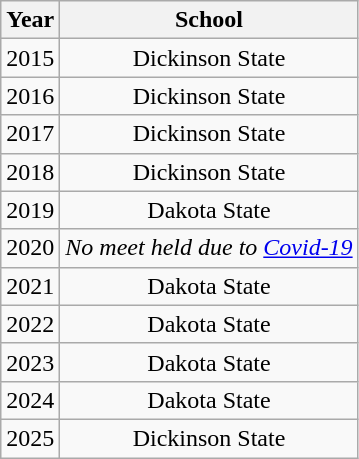<table class="wikitable" style="text-align:center">
<tr>
<th>Year</th>
<th>School</th>
</tr>
<tr>
<td>2015</td>
<td>Dickinson State</td>
</tr>
<tr>
<td>2016</td>
<td>Dickinson State</td>
</tr>
<tr>
<td>2017</td>
<td>Dickinson State</td>
</tr>
<tr>
<td>2018</td>
<td>Dickinson State</td>
</tr>
<tr>
<td>2019</td>
<td>Dakota State</td>
</tr>
<tr>
<td>2020</td>
<td><em>No meet held due to <a href='#'>Covid-19</a></em></td>
</tr>
<tr>
<td>2021</td>
<td>Dakota State</td>
</tr>
<tr>
<td>2022</td>
<td>Dakota State</td>
</tr>
<tr>
<td>2023</td>
<td>Dakota State</td>
</tr>
<tr>
<td>2024</td>
<td>Dakota State</td>
</tr>
<tr>
<td>2025</td>
<td>Dickinson State</td>
</tr>
</table>
